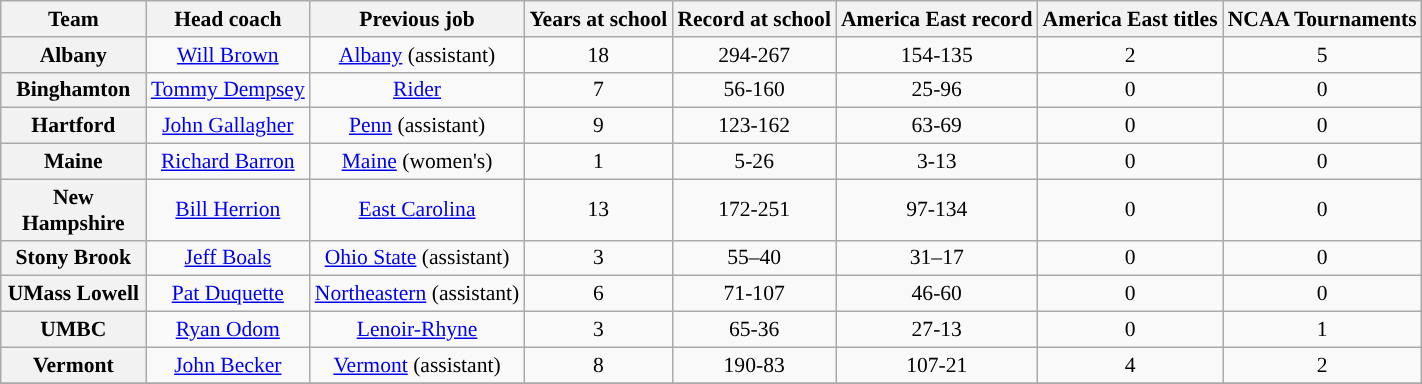<table class="wikitable sortable" style="text-align: center;font-size:90%;">
<tr>
<th width="90">Team</th>
<th>Head coach</th>
<th>Previous job</th>
<th>Years at school</th>
<th>Record at school</th>
<th>America East record</th>
<th>America East titles</th>
<th>NCAA Tournaments</th>
</tr>
<tr>
<th style=>Albany</th>
<td><a href='#'>Will Brown</a></td>
<td><a href='#'>Albany</a> (assistant)</td>
<td>18</td>
<td>294-267</td>
<td>154-135</td>
<td>2</td>
<td>5</td>
</tr>
<tr>
<th>Binghamton</th>
<td><a href='#'>Tommy Dempsey</a></td>
<td><a href='#'>Rider</a></td>
<td>7</td>
<td>56-160</td>
<td>25-96</td>
<td>0</td>
<td>0</td>
</tr>
<tr>
<th>Hartford</th>
<td><a href='#'>John Gallagher</a></td>
<td><a href='#'>Penn</a> (assistant)</td>
<td>9</td>
<td>123-162</td>
<td>63-69</td>
<td>0</td>
<td>0</td>
</tr>
<tr>
<th style=>Maine</th>
<td><a href='#'>Richard Barron</a></td>
<td><a href='#'>Maine</a> (women's)</td>
<td>1</td>
<td>5-26</td>
<td>3-13</td>
<td>0</td>
<td>0</td>
</tr>
<tr>
<th>New Hampshire</th>
<td><a href='#'>Bill Herrion</a></td>
<td><a href='#'>East Carolina</a></td>
<td>13</td>
<td>172-251</td>
<td>97-134</td>
<td>0</td>
<td>0</td>
</tr>
<tr>
<th>Stony Brook</th>
<td><a href='#'>Jeff Boals</a></td>
<td><a href='#'>Ohio State</a> (assistant)</td>
<td>3</td>
<td>55–40</td>
<td>31–17</td>
<td>0</td>
<td>0</td>
</tr>
<tr>
<th>UMass Lowell</th>
<td><a href='#'>Pat Duquette</a></td>
<td><a href='#'>Northeastern</a> (assistant)</td>
<td>6</td>
<td>71-107</td>
<td>46-60</td>
<td>0</td>
<td>0</td>
</tr>
<tr>
<th>UMBC</th>
<td><a href='#'>Ryan Odom</a></td>
<td><a href='#'>Lenoir-Rhyne</a></td>
<td>3</td>
<td>65-36</td>
<td>27-13</td>
<td>0</td>
<td>1</td>
</tr>
<tr>
<th>Vermont</th>
<td><a href='#'>John Becker</a></td>
<td><a href='#'>Vermont</a> (assistant)</td>
<td>8</td>
<td>190-83</td>
<td>107-21</td>
<td>4</td>
<td>2</td>
</tr>
<tr>
</tr>
</table>
